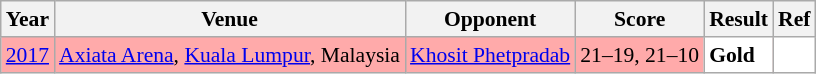<table class="sortable wikitable" style="font-size: 90%">
<tr>
<th>Year</th>
<th>Venue</th>
<th>Opponent</th>
<th>Score</th>
<th>Result</th>
<th>Ref</th>
</tr>
<tr style="background:#FFAAAA">
<td align="center"><a href='#'>2017</a></td>
<td align="left"><a href='#'>Axiata Arena</a>, <a href='#'>Kuala Lumpur</a>, Malaysia</td>
<td align="left"> <a href='#'>Khosit Phetpradab</a></td>
<td align="left">21–19, 21–10</td>
<td style="text-align:left; background:white"> <strong>Gold</strong></td>
<td style="text-align:center; background:white"></td>
</tr>
</table>
